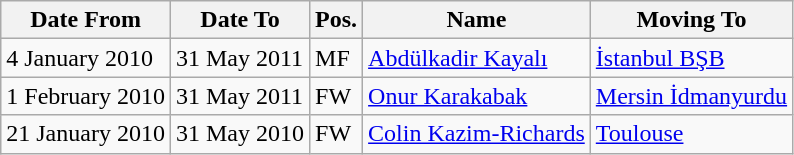<table class="wikitable">
<tr>
<th>Date From</th>
<th>Date To</th>
<th>Pos.</th>
<th>Name</th>
<th>Moving To</th>
</tr>
<tr>
<td>4 January 2010</td>
<td>31 May 2011</td>
<td>MF</td>
<td> <a href='#'>Abdülkadir Kayalı</a></td>
<td> <a href='#'>İstanbul BŞB</a></td>
</tr>
<tr>
<td>1 February 2010</td>
<td>31 May 2011</td>
<td>FW</td>
<td> <a href='#'>Onur Karakabak</a></td>
<td> <a href='#'>Mersin İdmanyurdu</a></td>
</tr>
<tr>
<td>21 January 2010</td>
<td>31 May 2010</td>
<td>FW</td>
<td> <a href='#'>Colin Kazim-Richards</a></td>
<td> <a href='#'>Toulouse</a></td>
</tr>
</table>
